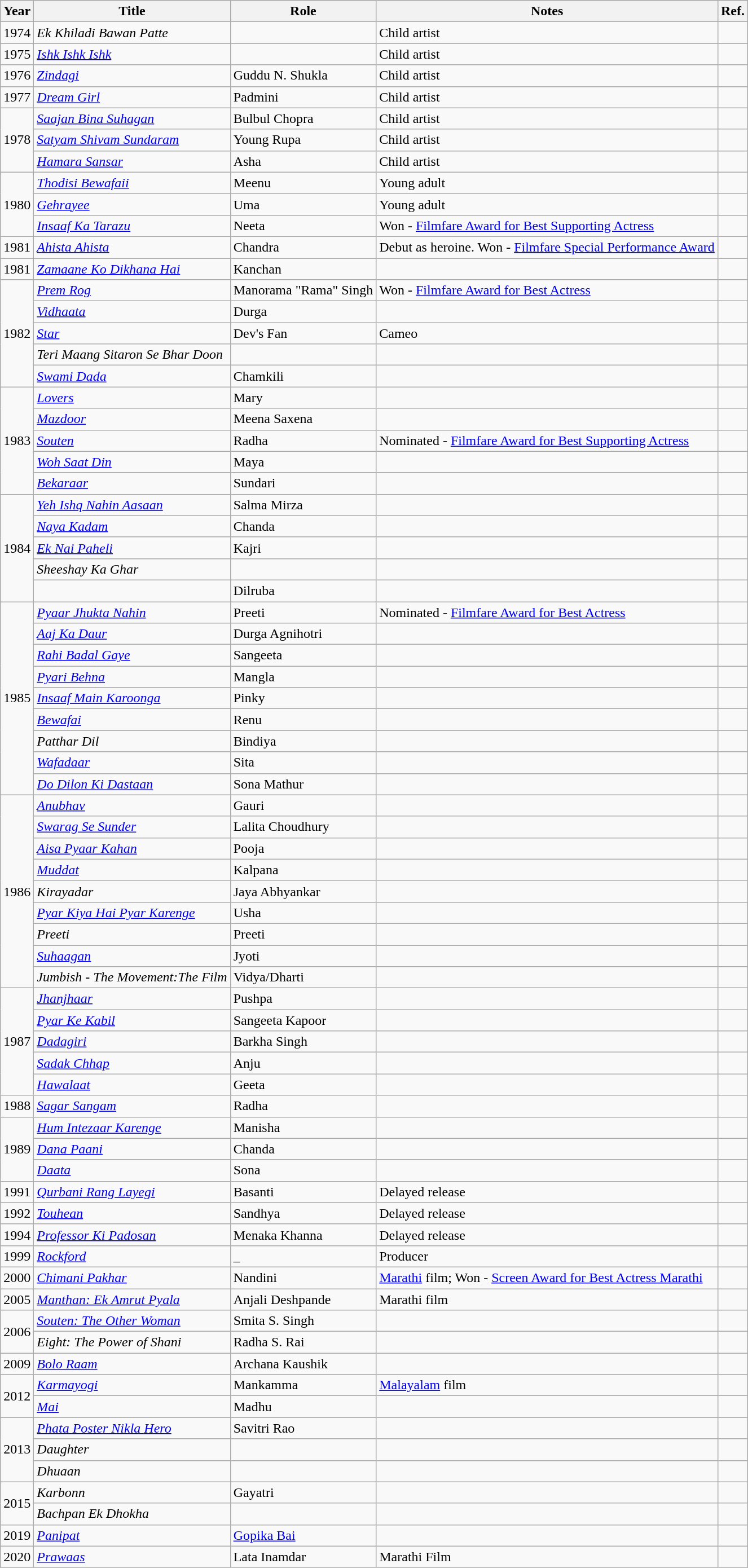<table class="wikitable sortable">
<tr>
<th>Year</th>
<th>Title</th>
<th>Role</th>
<th class="unsortable">Notes</th>
<th class="unsortable">Ref.</th>
</tr>
<tr>
<td>1974</td>
<td><em>Ek Khiladi Bawan Patte</em></td>
<td></td>
<td>Child artist</td>
<td></td>
</tr>
<tr>
<td>1975</td>
<td><em><a href='#'>Ishk Ishk Ishk</a></em></td>
<td></td>
<td>Child artist</td>
<td></td>
</tr>
<tr>
<td>1976</td>
<td><em><a href='#'>Zindagi</a></em></td>
<td>Guddu N. Shukla</td>
<td>Child artist</td>
<td></td>
</tr>
<tr>
<td>1977</td>
<td><em><a href='#'>Dream Girl</a></em></td>
<td>Padmini</td>
<td>Child artist</td>
<td></td>
</tr>
<tr>
<td rowspan="3">1978</td>
<td><em><a href='#'>Saajan Bina Suhagan</a></em></td>
<td>Bulbul Chopra</td>
<td>Child artist</td>
<td></td>
</tr>
<tr>
<td><em><a href='#'>Satyam Shivam Sundaram</a></em></td>
<td>Young Rupa</td>
<td>Child artist</td>
<td></td>
</tr>
<tr>
<td><em><a href='#'>Hamara Sansar</a></em></td>
<td>Asha</td>
<td>Child artist</td>
<td></td>
</tr>
<tr>
<td rowspan="3">1980</td>
<td><em><a href='#'>Thodisi Bewafaii</a></em></td>
<td>Meenu</td>
<td>Young adult</td>
<td></td>
</tr>
<tr>
<td><em><a href='#'>Gehrayee</a></em></td>
<td>Uma</td>
<td>Young adult</td>
<td></td>
</tr>
<tr>
<td><em><a href='#'>Insaaf Ka Tarazu</a></em></td>
<td>Neeta</td>
<td>Won - <a href='#'>Filmfare Award for Best Supporting Actress</a></td>
<td></td>
</tr>
<tr>
<td>1981</td>
<td><em><a href='#'>Ahista Ahista</a></em></td>
<td>Chandra</td>
<td>Debut as heroine. Won - <a href='#'>Filmfare Special Performance Award</a></td>
<td></td>
</tr>
<tr>
<td>1981</td>
<td><em><a href='#'>Zamaane Ko Dikhana Hai</a></em></td>
<td>Kanchan</td>
<td></td>
<td></td>
</tr>
<tr>
<td rowspan="5">1982</td>
<td><em><a href='#'>Prem Rog</a></em></td>
<td>Manorama "Rama" Singh</td>
<td>Won - <a href='#'>Filmfare Award for Best Actress</a></td>
<td></td>
</tr>
<tr>
<td><em><a href='#'>Vidhaata</a></em></td>
<td>Durga</td>
<td></td>
<td></td>
</tr>
<tr>
<td><em><a href='#'>Star</a></em></td>
<td>Dev's Fan</td>
<td>Cameo</td>
<td></td>
</tr>
<tr>
<td><em>Teri Maang Sitaron Se Bhar Doon</em></td>
<td></td>
<td></td>
<td></td>
</tr>
<tr>
<td><em><a href='#'>Swami Dada</a></em></td>
<td>Chamkili</td>
<td></td>
<td></td>
</tr>
<tr>
<td rowspan="5">1983</td>
<td><em><a href='#'>Lovers</a></em></td>
<td>Mary</td>
<td></td>
<td></td>
</tr>
<tr>
<td><em><a href='#'>Mazdoor</a></em></td>
<td>Meena Saxena</td>
<td></td>
<td></td>
</tr>
<tr>
<td><em><a href='#'>Souten</a></em></td>
<td>Radha</td>
<td>Nominated - <a href='#'>Filmfare Award for Best Supporting Actress</a></td>
<td></td>
</tr>
<tr>
<td><em><a href='#'>Woh Saat Din</a></em></td>
<td>Maya</td>
<td></td>
<td></td>
</tr>
<tr>
<td><em><a href='#'>Bekaraar</a></em></td>
<td>Sundari</td>
<td></td>
<td></td>
</tr>
<tr>
<td rowspan="5">1984</td>
<td><em><a href='#'>Yeh Ishq Nahin Aasaan</a></em></td>
<td>Salma Mirza</td>
<td></td>
<td></td>
</tr>
<tr>
<td><em><a href='#'>Naya Kadam</a></em></td>
<td>Chanda</td>
<td></td>
<td></td>
</tr>
<tr>
<td><em><a href='#'>Ek Nai Paheli</a></em></td>
<td>Kajri</td>
<td></td>
<td></td>
</tr>
<tr>
<td><em>Sheeshay Ka Ghar</em></td>
<td></td>
<td></td>
<td></td>
</tr>
<tr>
<td></td>
<td>Dilruba</td>
<td></td>
<td></td>
</tr>
<tr>
<td rowspan="9">1985</td>
<td><em><a href='#'>Pyaar Jhukta Nahin</a></em></td>
<td>Preeti</td>
<td>Nominated - <a href='#'>Filmfare Award for Best Actress</a></td>
<td></td>
</tr>
<tr>
<td><em><a href='#'>Aaj Ka Daur</a></em></td>
<td>Durga Agnihotri</td>
<td></td>
<td></td>
</tr>
<tr>
<td><em><a href='#'>Rahi Badal Gaye</a></em></td>
<td>Sangeeta</td>
<td></td>
<td></td>
</tr>
<tr>
<td><em><a href='#'>Pyari Behna</a></em></td>
<td>Mangla</td>
<td></td>
<td></td>
</tr>
<tr>
<td><em><a href='#'>Insaaf Main Karoonga</a></em></td>
<td>Pinky</td>
<td></td>
<td></td>
</tr>
<tr>
<td><em><a href='#'>Bewafai</a></em></td>
<td>Renu</td>
<td></td>
<td></td>
</tr>
<tr>
<td><em>Patthar Dil</em></td>
<td>Bindiya</td>
<td></td>
<td></td>
</tr>
<tr>
<td><em><a href='#'>Wafadaar</a></em></td>
<td>Sita</td>
<td></td>
<td></td>
</tr>
<tr>
<td><em><a href='#'>Do Dilon Ki Dastaan</a></em></td>
<td>Sona Mathur</td>
<td></td>
<td></td>
</tr>
<tr>
<td rowspan="9">1986</td>
<td><em><a href='#'>Anubhav</a></em></td>
<td>Gauri</td>
<td></td>
<td></td>
</tr>
<tr>
<td><em><a href='#'>Swarag Se Sunder</a></em></td>
<td>Lalita Choudhury</td>
<td></td>
<td></td>
</tr>
<tr>
<td><em><a href='#'>Aisa Pyaar Kahan</a></em></td>
<td>Pooja</td>
<td></td>
<td></td>
</tr>
<tr>
<td><em><a href='#'>Muddat</a></em></td>
<td>Kalpana</td>
<td></td>
<td></td>
</tr>
<tr>
<td><em>Kirayadar</em></td>
<td>Jaya Abhyankar</td>
<td></td>
<td></td>
</tr>
<tr>
<td><em><a href='#'>Pyar Kiya Hai Pyar Karenge</a></em></td>
<td>Usha</td>
<td></td>
<td></td>
</tr>
<tr>
<td><em>Preeti</em></td>
<td>Preeti</td>
<td></td>
<td></td>
</tr>
<tr>
<td><em><a href='#'>Suhaagan</a></em></td>
<td>Jyoti</td>
<td></td>
<td></td>
</tr>
<tr>
<td><em>Jumbish - The Movement:The Film</em></td>
<td>Vidya/Dharti</td>
<td></td>
<td></td>
</tr>
<tr>
<td rowspan="5">1987</td>
<td><em><a href='#'>Jhanjhaar</a></em></td>
<td>Pushpa</td>
<td></td>
<td></td>
</tr>
<tr>
<td><em><a href='#'>Pyar Ke Kabil</a></em></td>
<td>Sangeeta Kapoor</td>
<td></td>
<td></td>
</tr>
<tr>
<td><em><a href='#'>Dadagiri</a></em></td>
<td>Barkha Singh</td>
<td></td>
<td></td>
</tr>
<tr>
<td><em><a href='#'>Sadak Chhap</a></em></td>
<td>Anju</td>
<td></td>
<td></td>
</tr>
<tr>
<td><em><a href='#'>Hawalaat</a></em></td>
<td>Geeta</td>
<td></td>
<td></td>
</tr>
<tr>
<td>1988</td>
<td><em><a href='#'>Sagar Sangam</a></em></td>
<td>Radha</td>
<td></td>
<td></td>
</tr>
<tr>
<td rowspan="3">1989</td>
<td><em><a href='#'>Hum Intezaar Karenge</a></em></td>
<td>Manisha</td>
<td></td>
<td></td>
</tr>
<tr>
<td><em><a href='#'>Dana Paani</a></em></td>
<td>Chanda</td>
<td></td>
<td></td>
</tr>
<tr>
<td><em><a href='#'>Daata</a></em></td>
<td>Sona</td>
<td></td>
<td></td>
</tr>
<tr>
<td>1991</td>
<td><em><a href='#'>Qurbani Rang Layegi</a></em></td>
<td>Basanti</td>
<td>Delayed release</td>
<td></td>
</tr>
<tr>
<td>1992</td>
<td><em><a href='#'>Touhean</a></em></td>
<td>Sandhya</td>
<td>Delayed release</td>
<td></td>
</tr>
<tr>
<td>1994</td>
<td><em><a href='#'>Professor Ki Padosan</a></em></td>
<td>Menaka Khanna</td>
<td>Delayed release</td>
<td></td>
</tr>
<tr>
<td>1999</td>
<td><em><a href='#'>Rockford</a></em></td>
<td>_</td>
<td>Producer</td>
<td></td>
</tr>
<tr>
<td>2000</td>
<td><em><a href='#'>Chimani Pakhar</a></em></td>
<td>Nandini</td>
<td><a href='#'>Marathi</a> film; Won - <a href='#'>Screen Award for Best Actress Marathi</a></td>
<td></td>
</tr>
<tr>
<td>2005</td>
<td><em><a href='#'>Manthan: Ek Amrut Pyala</a></em></td>
<td>Anjali Deshpande</td>
<td>Marathi film</td>
<td></td>
</tr>
<tr>
<td rowspan="2">2006</td>
<td><em><a href='#'>Souten: The Other Woman</a></em></td>
<td>Smita S. Singh</td>
<td></td>
<td></td>
</tr>
<tr>
<td><em>Eight: The Power of Shani</em></td>
<td>Radha S. Rai</td>
<td></td>
<td></td>
</tr>
<tr>
<td>2009</td>
<td><em><a href='#'>Bolo Raam</a></em></td>
<td>Archana Kaushik</td>
<td></td>
<td></td>
</tr>
<tr>
<td rowspan="2">2012</td>
<td><em><a href='#'>Karmayogi</a></em></td>
<td>Mankamma</td>
<td><a href='#'>Malayalam</a> film</td>
<td></td>
</tr>
<tr>
<td><em><a href='#'>Mai</a></em></td>
<td>Madhu</td>
<td></td>
<td></td>
</tr>
<tr>
<td rowspan="3">2013</td>
<td><em><a href='#'>Phata Poster Nikla Hero</a></em></td>
<td>Savitri Rao</td>
<td></td>
<td></td>
</tr>
<tr>
<td><em>Daughter</em></td>
<td></td>
<td></td>
<td></td>
</tr>
<tr>
<td><em>Dhuaan</em></td>
<td></td>
<td></td>
<td></td>
</tr>
<tr>
<td rowspan="2">2015</td>
<td><em>Karbonn</em></td>
<td>Gayatri</td>
<td></td>
<td></td>
</tr>
<tr>
<td><em>Bachpan Ek Dhokha</em></td>
<td></td>
<td></td>
<td></td>
</tr>
<tr>
<td>2019</td>
<td><em><a href='#'>Panipat</a></em></td>
<td><a href='#'>Gopika Bai</a></td>
<td></td>
<td></td>
</tr>
<tr>
<td>2020</td>
<td><em><a href='#'>Prawaas</a></em></td>
<td>Lata Inamdar</td>
<td>Marathi Film</td>
<td></td>
</tr>
</table>
